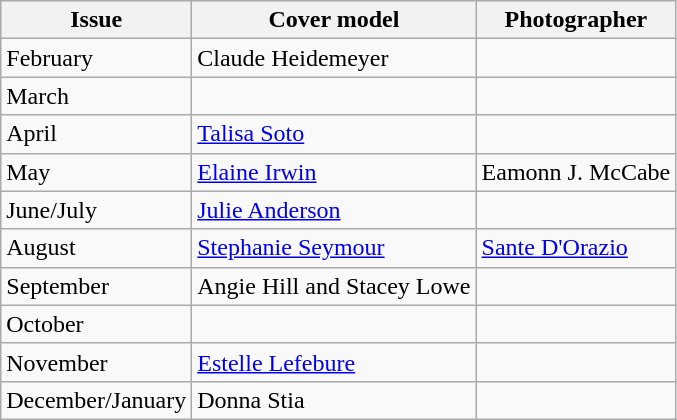<table class="sortable wikitable">
<tr>
<th>Issue</th>
<th>Cover model</th>
<th>Photographer</th>
</tr>
<tr>
<td>February</td>
<td>Claude Heidemeyer</td>
<td></td>
</tr>
<tr>
<td>March</td>
<td></td>
<td></td>
</tr>
<tr>
<td>April</td>
<td><a href='#'>Talisa Soto</a></td>
<td></td>
</tr>
<tr>
<td>May</td>
<td><a href='#'>Elaine Irwin</a></td>
<td>Eamonn J. McCabe</td>
</tr>
<tr>
<td>June/July</td>
<td><a href='#'>Julie Anderson</a></td>
<td></td>
</tr>
<tr>
<td>August</td>
<td><a href='#'>Stephanie Seymour</a></td>
<td><a href='#'>Sante D'Orazio</a></td>
</tr>
<tr>
<td>September</td>
<td>Angie Hill and Stacey Lowe</td>
<td></td>
</tr>
<tr>
<td>October</td>
<td></td>
<td></td>
</tr>
<tr>
<td>November</td>
<td><a href='#'>Estelle Lefebure</a></td>
<td></td>
</tr>
<tr>
<td>December/January</td>
<td>Donna Stia</td>
<td></td>
</tr>
</table>
